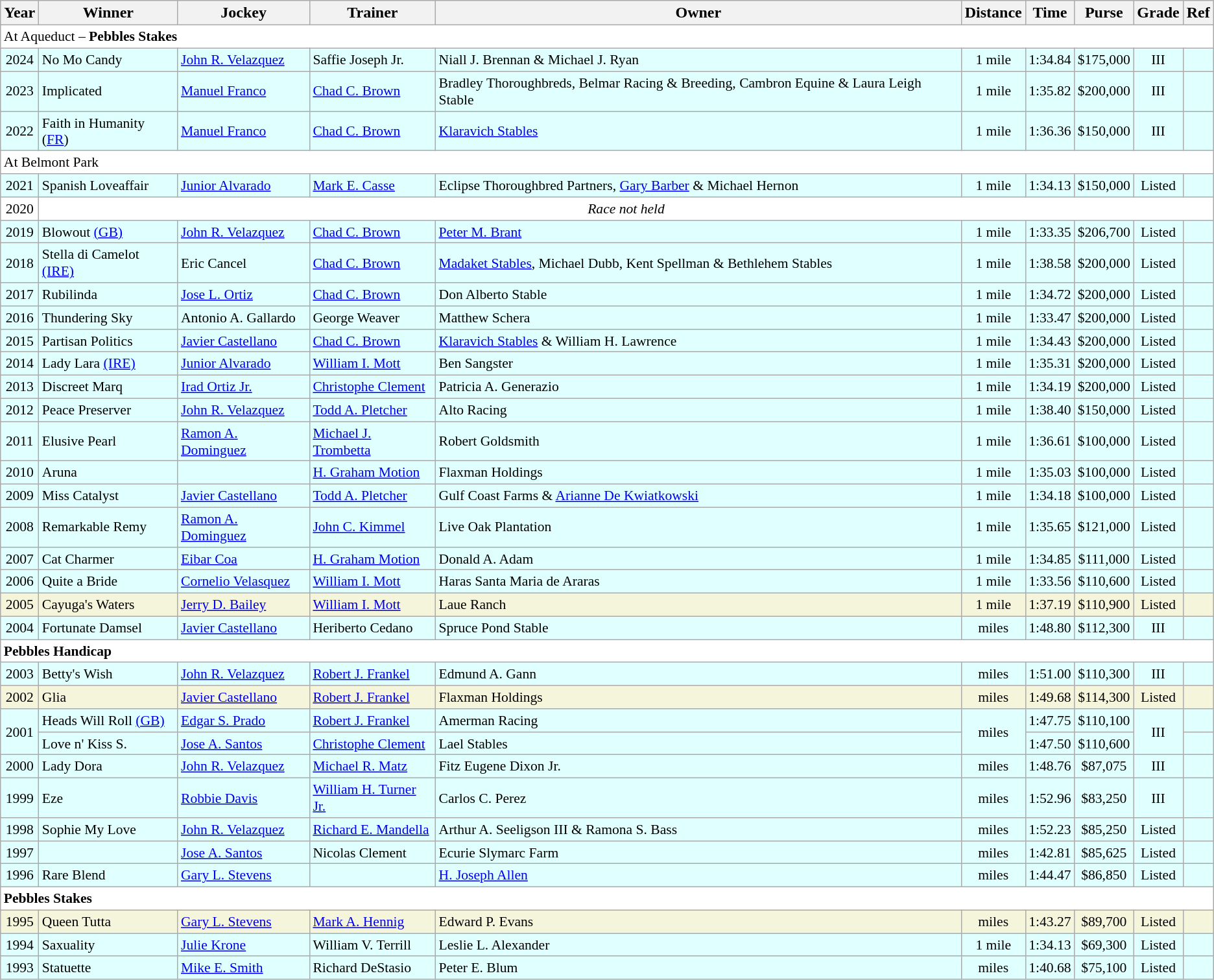<table class="wikitable sortable">
<tr>
<th>Year</th>
<th>Winner</th>
<th>Jockey</th>
<th>Trainer</th>
<th>Owner</th>
<th>Distance</th>
<th>Time</th>
<th>Purse</th>
<th>Grade</th>
<th>Ref</th>
</tr>
<tr style="font-size:90%; background-color:white">
<td align="left" colspan=10>At Aqueduct – <strong>Pebbles Stakes</strong></td>
</tr>
<tr style="font-size:90%; background-color:lightcyan">
<td align=center>2024</td>
<td>No Mo Candy</td>
<td><a href='#'>John R. Velazquez</a></td>
<td>Saffie Joseph Jr.</td>
<td>Niall J. Brennan & Michael J. Ryan</td>
<td align=center>1 mile</td>
<td align=center>1:34.84</td>
<td align=center>$175,000</td>
<td align=center>III</td>
<td></td>
</tr>
<tr style="font-size:90%; background-color:lightcyan">
<td align=center>2023</td>
<td>Implicated</td>
<td><a href='#'>Manuel Franco</a></td>
<td><a href='#'>Chad C. Brown</a></td>
<td>Bradley Thoroughbreds, Belmar Racing & Breeding, Cambron Equine & Laura Leigh Stable</td>
<td align=center>1 mile</td>
<td align=center>1:35.82</td>
<td align=center>$200,000</td>
<td align=center>III</td>
<td></td>
</tr>
<tr style="font-size:90%; background-color:lightcyan">
<td align=center>2022</td>
<td>Faith in Humanity (<a href='#'>FR</a>)</td>
<td><a href='#'>Manuel Franco</a></td>
<td><a href='#'>Chad C. Brown</a></td>
<td><a href='#'>Klaravich Stables</a></td>
<td align=center>1 mile</td>
<td align=center>1:36.36</td>
<td align=center>$150,000</td>
<td align=center>III</td>
<td></td>
</tr>
<tr style="font-size:90%; background-color:white">
<td align="left" colspan=11>At Belmont Park</td>
</tr>
<tr style="font-size:90%; background-color:lightcyan">
<td align=center>2021</td>
<td>Spanish Loveaffair</td>
<td><a href='#'>Junior Alvarado</a></td>
<td><a href='#'>Mark E. Casse</a></td>
<td>Eclipse Thoroughbred Partners, <a href='#'>Gary Barber</a> & Michael Hernon</td>
<td align=center>1 mile</td>
<td align=center>1:34.13</td>
<td align=center>$150,000</td>
<td align=center>Listed</td>
<td></td>
</tr>
<tr style="font-size:90%; background-color:white">
<td align="center">2020</td>
<td align="center" colspan=10><em>Race not held</em></td>
</tr>
<tr style="font-size:90%; background-color:lightcyan">
<td align=center>2019</td>
<td>Blowout <a href='#'>(GB)</a></td>
<td><a href='#'>John R. Velazquez</a></td>
<td><a href='#'>Chad C. Brown</a></td>
<td><a href='#'>Peter M. Brant</a></td>
<td align=center>1 mile</td>
<td align=center>1:33.35</td>
<td align=center>$206,700</td>
<td align=center>Listed</td>
<td></td>
</tr>
<tr style="font-size:90%; background-color:lightcyan">
<td align=center>2018</td>
<td>Stella di Camelot <a href='#'>(IRE)</a></td>
<td>Eric Cancel</td>
<td><a href='#'>Chad C. Brown</a></td>
<td><a href='#'>Madaket Stables</a>, Michael Dubb, Kent Spellman & Bethlehem Stables</td>
<td align=center>1 mile</td>
<td align=center>1:38.58</td>
<td align=center>$200,000</td>
<td align=center>Listed</td>
<td></td>
</tr>
<tr style="font-size:90%; background-color:lightcyan">
<td align=center>2017</td>
<td>Rubilinda</td>
<td><a href='#'>Jose L. Ortiz</a></td>
<td><a href='#'>Chad C. Brown</a></td>
<td>Don Alberto Stable</td>
<td align=center>1 mile</td>
<td align=center>1:34.72</td>
<td align=center>$200,000</td>
<td align=center>Listed</td>
<td></td>
</tr>
<tr style="font-size:90%; background-color:lightcyan">
<td align=center>2016</td>
<td>Thundering Sky</td>
<td>Antonio A. Gallardo</td>
<td>George Weaver</td>
<td>Matthew Schera</td>
<td align=center>1 mile</td>
<td align=center>1:33.47</td>
<td align=center>$200,000</td>
<td align=center>Listed</td>
<td></td>
</tr>
<tr style="font-size:90%; background-color:lightcyan">
<td align=center>2015</td>
<td>Partisan Politics</td>
<td><a href='#'>Javier Castellano</a></td>
<td><a href='#'>Chad C. Brown</a></td>
<td><a href='#'>Klaravich Stables</a> & William H. Lawrence</td>
<td align=center>1 mile</td>
<td align=center>1:34.43</td>
<td align=center>$200,000</td>
<td align=center>Listed</td>
<td></td>
</tr>
<tr style="font-size:90%; background-color:lightcyan">
<td align=center>2014</td>
<td>Lady Lara <a href='#'>(IRE)</a></td>
<td><a href='#'>Junior Alvarado</a></td>
<td><a href='#'>William I. Mott</a></td>
<td>Ben Sangster</td>
<td align=center>1 mile</td>
<td align=center>1:35.31</td>
<td align=center>$200,000</td>
<td align=center>Listed</td>
<td></td>
</tr>
<tr style="font-size:90%; background-color:lightcyan">
<td align=center>2013</td>
<td>Discreet Marq</td>
<td><a href='#'>Irad Ortiz Jr.</a></td>
<td><a href='#'>Christophe Clement</a></td>
<td>Patricia A. Generazio</td>
<td align=center>1 mile</td>
<td align=center>1:34.19</td>
<td align=center>$200,000</td>
<td align=center>Listed</td>
<td></td>
</tr>
<tr style="font-size:90%; background-color:lightcyan">
<td align=center>2012</td>
<td>Peace Preserver</td>
<td><a href='#'>John R. Velazquez</a></td>
<td><a href='#'>Todd A. Pletcher</a></td>
<td>Alto Racing</td>
<td align=center>1 mile</td>
<td align=center>1:38.40</td>
<td align=center>$150,000</td>
<td align=center>Listed</td>
<td></td>
</tr>
<tr style="font-size:90%; background-color:lightcyan">
<td align=center>2011</td>
<td>Elusive Pearl</td>
<td><a href='#'>Ramon A. Dominguez</a></td>
<td><a href='#'>Michael J. Trombetta</a></td>
<td>Robert Goldsmith</td>
<td align=center>1 mile</td>
<td align=center>1:36.61</td>
<td align=center>$100,000</td>
<td align=center>Listed</td>
<td></td>
</tr>
<tr style="font-size:90%; background-color:lightcyan">
<td align=center>2010</td>
<td>Aruna</td>
<td></td>
<td><a href='#'>H. Graham Motion</a></td>
<td>Flaxman Holdings</td>
<td align=center>1 mile</td>
<td align=center>1:35.03</td>
<td align=center>$100,000</td>
<td align=center>Listed</td>
<td></td>
</tr>
<tr style="font-size:90%; background-color:lightcyan">
<td align=center>2009</td>
<td>Miss Catalyst</td>
<td><a href='#'>Javier Castellano</a></td>
<td><a href='#'>Todd A. Pletcher</a></td>
<td>Gulf Coast Farms & <a href='#'>Arianne De Kwiatkowski</a></td>
<td align=center>1 mile</td>
<td align=center>1:34.18</td>
<td align=center>$100,000</td>
<td align=center>Listed</td>
<td></td>
</tr>
<tr style="font-size:90%; background-color:lightcyan">
<td align=center>2008</td>
<td>Remarkable Remy</td>
<td><a href='#'>Ramon A. Dominguez</a></td>
<td><a href='#'>John C. Kimmel</a></td>
<td>Live Oak Plantation</td>
<td align=center>1 mile</td>
<td align=center>1:35.65</td>
<td align=center>$121,000</td>
<td align=center>Listed</td>
<td></td>
</tr>
<tr style="font-size:90%; background-color:lightcyan">
<td align=center>2007</td>
<td>Cat Charmer</td>
<td><a href='#'>Eibar Coa</a></td>
<td><a href='#'>H. Graham Motion</a></td>
<td>Donald A. Adam</td>
<td align=center>1 mile</td>
<td align=center>1:34.85</td>
<td align=center>$111,000</td>
<td align=center>Listed</td>
<td></td>
</tr>
<tr style="font-size:90%; background-color:lightcyan">
<td align=center>2006</td>
<td>Quite a Bride</td>
<td><a href='#'>Cornelio Velasquez</a></td>
<td><a href='#'>William I. Mott</a></td>
<td>Haras Santa Maria de Araras</td>
<td align=center>1 mile</td>
<td align=center>1:33.56</td>
<td align=center>$110,600</td>
<td align=center>Listed</td>
<td></td>
</tr>
<tr style="font-size:90%; background-color:beige">
<td align=center>2005</td>
<td>Cayuga's Waters</td>
<td><a href='#'>Jerry D. Bailey</a></td>
<td><a href='#'>William I. Mott</a></td>
<td>Laue Ranch</td>
<td align=center>1 mile</td>
<td align=center>1:37.19</td>
<td align=center>$110,900</td>
<td align=center>Listed</td>
<td></td>
</tr>
<tr style="font-size:90%; background-color:lightcyan">
<td align=center>2004</td>
<td>Fortunate Damsel</td>
<td><a href='#'>Javier Castellano</a></td>
<td>Heriberto Cedano</td>
<td>Spruce Pond Stable</td>
<td align=center> miles</td>
<td align=center>1:48.80</td>
<td align=center>$112,300</td>
<td align=center>III</td>
<td></td>
</tr>
<tr style="font-size:90%; background-color:white">
<td align="left" colspan=10><strong>Pebbles Handicap </strong></td>
</tr>
<tr style="font-size:90%; background-color:lightcyan">
<td align=center>2003</td>
<td>Betty's Wish</td>
<td><a href='#'>John R. Velazquez</a></td>
<td><a href='#'>Robert J. Frankel</a></td>
<td>Edmund A. Gann</td>
<td align=center> miles</td>
<td align=center>1:51.00</td>
<td align=center>$110,300</td>
<td align=center>III</td>
<td></td>
</tr>
<tr style="font-size:90%; background-color:beige">
<td align=center>2002</td>
<td>Glia</td>
<td><a href='#'>Javier Castellano</a></td>
<td><a href='#'>Robert J. Frankel</a></td>
<td>Flaxman Holdings</td>
<td align=center> miles</td>
<td align=center>1:49.68</td>
<td align=center>$114,300</td>
<td align=center>Listed</td>
<td></td>
</tr>
<tr style="font-size:90%; background-color:lightcyan">
<td align=center rowspan=2>2001</td>
<td>Heads Will Roll <a href='#'>(GB)</a></td>
<td><a href='#'>Edgar S. Prado</a></td>
<td><a href='#'>Robert J. Frankel</a></td>
<td>Amerman Racing</td>
<td align=center rowspan=2> miles</td>
<td align=center>1:47.75</td>
<td align=center>$110,100</td>
<td align=center rowspan=2>III</td>
<td></td>
</tr>
<tr style="font-size:90%; background-color:lightcyan">
<td>Love n' Kiss S.</td>
<td><a href='#'>Jose A. Santos</a></td>
<td><a href='#'>Christophe Clement</a></td>
<td>Lael Stables</td>
<td align=center>1:47.50</td>
<td align=center>$110,600</td>
<td></td>
</tr>
<tr style="font-size:90%; background-color:lightcyan">
<td align=center>2000</td>
<td>Lady Dora</td>
<td><a href='#'>John R. Velazquez</a></td>
<td><a href='#'>Michael R. Matz</a></td>
<td>Fitz Eugene Dixon Jr.</td>
<td align=center> miles</td>
<td align=center>1:48.76</td>
<td align=center>$87,075</td>
<td align=center>III</td>
<td></td>
</tr>
<tr style="font-size:90%; background-color:lightcyan">
<td align=center>1999</td>
<td>Eze</td>
<td><a href='#'>Robbie Davis</a></td>
<td><a href='#'>William H. Turner Jr.</a></td>
<td>Carlos C. Perez</td>
<td align=center> miles</td>
<td align=center>1:52.96</td>
<td align=center>$83,250</td>
<td align=center>III</td>
<td></td>
</tr>
<tr style="font-size:90%; background-color:lightcyan">
<td align=center>1998</td>
<td>Sophie My Love</td>
<td><a href='#'>John R. Velazquez</a></td>
<td><a href='#'>Richard E. Mandella</a></td>
<td>Arthur A. Seeligson III & Ramona S. Bass</td>
<td align=center> miles</td>
<td align=center>1:52.23</td>
<td align=center>$85,250</td>
<td align=center>Listed</td>
<td></td>
</tr>
<tr style="font-size:90%; background-color:lightcyan">
<td align=center>1997</td>
<td></td>
<td><a href='#'>Jose A. Santos</a></td>
<td>Nicolas Clement</td>
<td>Ecurie Slymarc Farm</td>
<td align=center> miles</td>
<td align=center>1:42.81</td>
<td align=center>$85,625</td>
<td align=center>Listed</td>
<td></td>
</tr>
<tr style="font-size:90%; background-color:lightcyan">
<td align=center>1996</td>
<td>Rare Blend</td>
<td><a href='#'>Gary L. Stevens</a></td>
<td></td>
<td><a href='#'>H. Joseph Allen</a></td>
<td align=center> miles</td>
<td align=center>1:44.47</td>
<td align=center>$86,850</td>
<td align=center>Listed</td>
<td></td>
</tr>
<tr style="font-size:90%; background-color:white">
<td align="left" colspan=10><strong>Pebbles Stakes</strong></td>
</tr>
<tr style="font-size:90%; background-color:beige">
<td align=center>1995</td>
<td>Queen Tutta</td>
<td><a href='#'>Gary L. Stevens</a></td>
<td><a href='#'>Mark A. Hennig</a></td>
<td>Edward P. Evans</td>
<td align=center> miles</td>
<td align=center>1:43.27</td>
<td align=center>$89,700</td>
<td align=center>Listed</td>
<td></td>
</tr>
<tr style="font-size:90%; background-color:lightcyan">
<td align=center>1994</td>
<td>Saxuality</td>
<td><a href='#'>Julie Krone</a></td>
<td>William V. Terrill</td>
<td>Leslie L. Alexander</td>
<td align=center>1 mile</td>
<td align=center>1:34.13</td>
<td align=center>$69,300</td>
<td align=center>Listed</td>
<td></td>
</tr>
<tr style="font-size:90%; background-color:lightcyan">
<td align=center>1993</td>
<td>Statuette</td>
<td><a href='#'>Mike E. Smith</a></td>
<td>Richard DeStasio</td>
<td>Peter E. Blum</td>
<td align=center> miles</td>
<td align=center>1:40.68</td>
<td align=center>$75,100</td>
<td align=center>Listed</td>
<td></td>
</tr>
</table>
